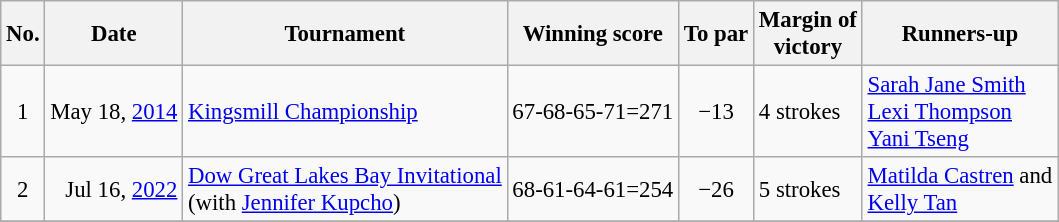<table class="wikitable" style="font-size:95%;">
<tr>
<th>No.</th>
<th>Date</th>
<th>Tournament</th>
<th>Winning score</th>
<th>To par</th>
<th>Margin of<br>victory</th>
<th>Runners-up</th>
</tr>
<tr>
<td align=center>1</td>
<td>May 18, <a href='#'>2014</a></td>
<td><a href='#'>Kingsmill Championship</a></td>
<td align=right>67-68-65-71=271</td>
<td align=center>−13</td>
<td>4 strokes</td>
<td> <a href='#'>Sarah Jane Smith</a><br> <a href='#'>Lexi Thompson</a><br> <a href='#'>Yani Tseng</a></td>
</tr>
<tr>
<td align=center>2</td>
<td align=right>Jul 16, <a href='#'>2022</a></td>
<td><a href='#'>Dow Great Lakes Bay Invitational</a> <br>(with  <a href='#'>Jennifer Kupcho</a>)</td>
<td>68-61-64-61=254</td>
<td align=center>−26</td>
<td>5 strokes</td>
<td> <a href='#'>Matilda Castren</a> and<br> <a href='#'>Kelly Tan</a></td>
</tr>
<tr>
</tr>
</table>
